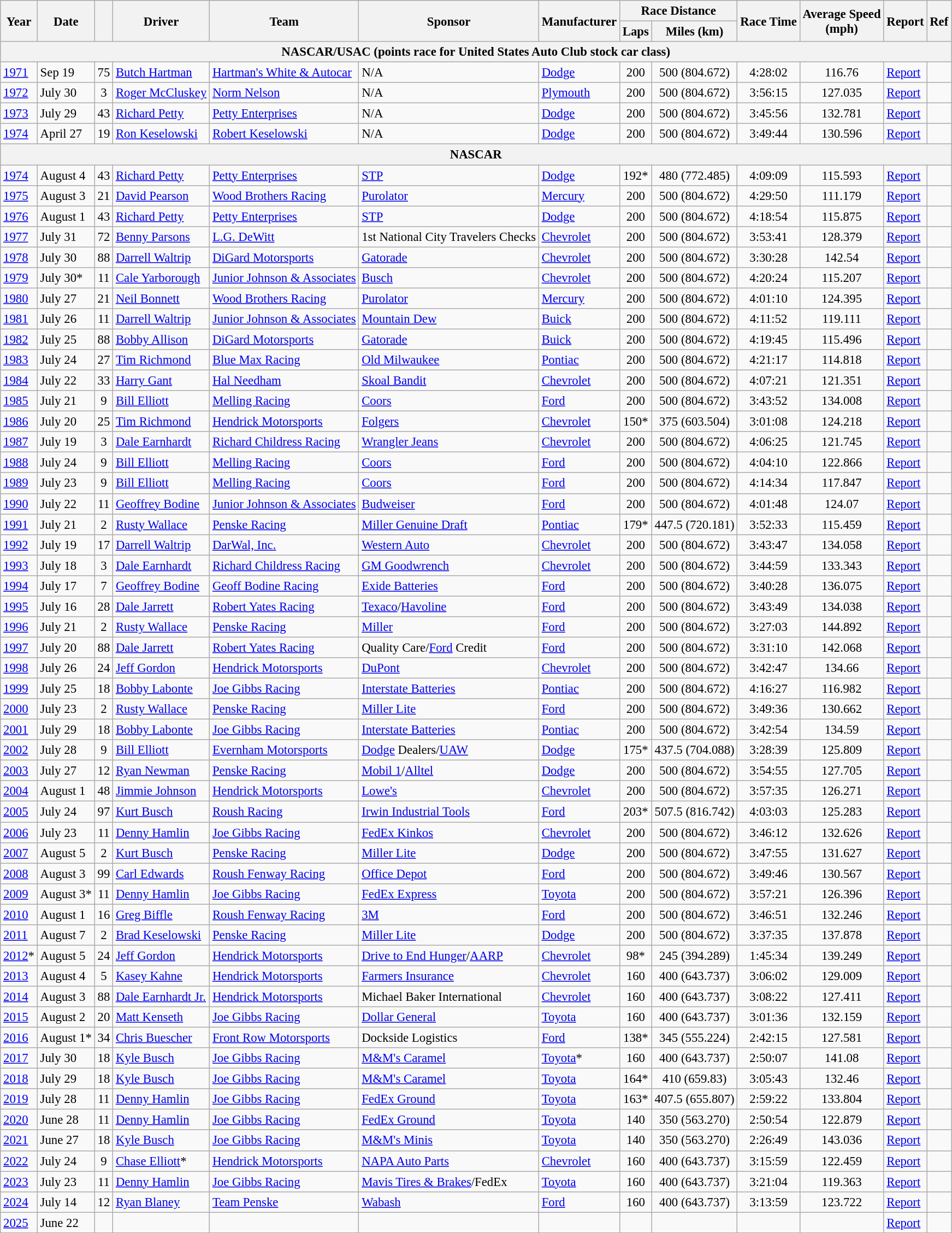<table class="wikitable" style="font-size: 95%;">
<tr>
<th rowspan="2">Year</th>
<th rowspan="2">Date</th>
<th rowspan="2"></th>
<th rowspan="2">Driver</th>
<th rowspan="2">Team</th>
<th rowspan="2">Sponsor</th>
<th rowspan="2">Manufacturer</th>
<th colspan="2">Race Distance</th>
<th rowspan="2">Race Time</th>
<th rowspan="2">Average Speed<br>(mph)</th>
<th rowspan="2">Report</th>
<th rowspan="2">Ref</th>
</tr>
<tr>
<th>Laps</th>
<th>Miles (km)</th>
</tr>
<tr>
<th colspan=13>NASCAR/USAC (points race for United States Auto Club stock car class)</th>
</tr>
<tr>
<td><a href='#'>1971</a></td>
<td>Sep 19</td>
<td align="center">75</td>
<td><a href='#'>Butch Hartman</a></td>
<td><a href='#'>Hartman's White & Autocar</a></td>
<td>N/A</td>
<td><a href='#'>Dodge</a></td>
<td style="text-align:center;">200</td>
<td style="text-align:center;">500 (804.672)</td>
<td style="text-align:center;">4:28:02</td>
<td style="text-align:center;">116.76</td>
<td><a href='#'>Report</a></td>
<td style="text-align:center;"></td>
</tr>
<tr>
<td><a href='#'>1972</a></td>
<td>July 30</td>
<td align="center">3</td>
<td><a href='#'>Roger McCluskey</a></td>
<td><a href='#'>Norm Nelson</a></td>
<td>N/A</td>
<td><a href='#'>Plymouth</a></td>
<td style="text-align:center;">200</td>
<td style="text-align:center;">500 (804.672)</td>
<td style="text-align:center;">3:56:15</td>
<td style="text-align:center;">127.035</td>
<td><a href='#'>Report</a></td>
<td style="text-align:center;"></td>
</tr>
<tr>
<td><a href='#'>1973</a></td>
<td>July 29</td>
<td align="center">43</td>
<td><a href='#'>Richard Petty</a></td>
<td><a href='#'>Petty Enterprises</a></td>
<td>N/A</td>
<td><a href='#'>Dodge</a></td>
<td style="text-align:center;">200</td>
<td style="text-align:center;">500 (804.672)</td>
<td style="text-align:center;">3:45:56</td>
<td style="text-align:center;">132.781</td>
<td><a href='#'>Report</a></td>
<td style="text-align:center;"></td>
</tr>
<tr>
<td><a href='#'>1974</a></td>
<td>April 27</td>
<td align="center">19</td>
<td><a href='#'>Ron Keselowski</a></td>
<td><a href='#'>Robert Keselowski</a></td>
<td>N/A</td>
<td><a href='#'>Dodge</a></td>
<td style="text-align:center;">200</td>
<td style="text-align:center;">500 (804.672)</td>
<td style="text-align:center;">3:49:44</td>
<td style="text-align:center;">130.596</td>
<td><a href='#'>Report</a></td>
<td style="text-align:center;"></td>
</tr>
<tr>
<th colspan=13>NASCAR</th>
</tr>
<tr>
<td><a href='#'>1974</a></td>
<td>August 4</td>
<td align="center">43</td>
<td><a href='#'>Richard Petty</a></td>
<td><a href='#'>Petty Enterprises</a></td>
<td><a href='#'>STP</a></td>
<td><a href='#'>Dodge</a></td>
<td style="text-align:center;">192*</td>
<td style="text-align:center;">480 (772.485)</td>
<td style="text-align:center;">4:09:09</td>
<td style="text-align:center;">115.593</td>
<td><a href='#'>Report</a></td>
<td style="text-align:center;"></td>
</tr>
<tr>
<td><a href='#'>1975</a></td>
<td>August 3</td>
<td align="center">21</td>
<td><a href='#'>David Pearson</a></td>
<td><a href='#'>Wood Brothers Racing</a></td>
<td><a href='#'>Purolator</a></td>
<td><a href='#'>Mercury</a></td>
<td style="text-align:center;">200</td>
<td style="text-align:center;">500 (804.672)</td>
<td style="text-align:center;">4:29:50</td>
<td style="text-align:center;">111.179</td>
<td><a href='#'>Report</a></td>
<td style="text-align:center;"></td>
</tr>
<tr>
<td><a href='#'>1976</a></td>
<td>August 1</td>
<td align="center">43</td>
<td><a href='#'>Richard Petty</a></td>
<td><a href='#'>Petty Enterprises</a></td>
<td><a href='#'>STP</a></td>
<td><a href='#'>Dodge</a></td>
<td style="text-align:center;">200</td>
<td style="text-align:center;">500 (804.672)</td>
<td style="text-align:center;">4:18:54</td>
<td style="text-align:center;">115.875</td>
<td><a href='#'>Report</a></td>
<td style="text-align:center;"></td>
</tr>
<tr>
<td><a href='#'>1977</a></td>
<td>July 31</td>
<td align="center">72</td>
<td><a href='#'>Benny Parsons</a></td>
<td><a href='#'>L.G. DeWitt</a></td>
<td>1st National City Travelers Checks</td>
<td><a href='#'>Chevrolet</a></td>
<td style="text-align:center;">200</td>
<td style="text-align:center;">500 (804.672)</td>
<td style="text-align:center;">3:53:41</td>
<td style="text-align:center;">128.379</td>
<td><a href='#'>Report</a></td>
<td style="text-align:center;"></td>
</tr>
<tr>
<td><a href='#'>1978</a></td>
<td>July 30</td>
<td align="center">88</td>
<td><a href='#'>Darrell Waltrip</a></td>
<td><a href='#'>DiGard Motorsports</a></td>
<td><a href='#'>Gatorade</a></td>
<td><a href='#'>Chevrolet</a></td>
<td style="text-align:center;">200</td>
<td style="text-align:center;">500 (804.672)</td>
<td style="text-align:center;">3:30:28</td>
<td style="text-align:center;">142.54</td>
<td><a href='#'>Report</a></td>
<td style="text-align:center;"></td>
</tr>
<tr>
<td><a href='#'>1979</a></td>
<td>July 30*</td>
<td align="center">11</td>
<td><a href='#'>Cale Yarborough</a></td>
<td><a href='#'>Junior Johnson & Associates</a></td>
<td><a href='#'>Busch</a></td>
<td><a href='#'>Chevrolet</a></td>
<td style="text-align:center;">200</td>
<td style="text-align:center;">500 (804.672)</td>
<td style="text-align:center;">4:20:24</td>
<td style="text-align:center;">115.207</td>
<td><a href='#'>Report</a></td>
<td style="text-align:center;"></td>
</tr>
<tr>
<td><a href='#'>1980</a></td>
<td>July 27</td>
<td align="center">21</td>
<td><a href='#'>Neil Bonnett</a></td>
<td><a href='#'>Wood Brothers Racing</a></td>
<td><a href='#'>Purolator</a></td>
<td><a href='#'>Mercury</a></td>
<td style="text-align:center;">200</td>
<td style="text-align:center;">500 (804.672)</td>
<td style="text-align:center;">4:01:10</td>
<td style="text-align:center;">124.395</td>
<td><a href='#'>Report</a></td>
<td style="text-align:center;"></td>
</tr>
<tr>
<td><a href='#'>1981</a></td>
<td>July 26</td>
<td align="center">11</td>
<td><a href='#'>Darrell Waltrip</a></td>
<td><a href='#'>Junior Johnson & Associates</a></td>
<td><a href='#'>Mountain Dew</a></td>
<td><a href='#'>Buick</a></td>
<td style="text-align:center;">200</td>
<td style="text-align:center;">500 (804.672)</td>
<td style="text-align:center;">4:11:52</td>
<td style="text-align:center;">119.111</td>
<td><a href='#'>Report</a></td>
<td style="text-align:center;"></td>
</tr>
<tr>
<td><a href='#'>1982</a></td>
<td>July 25</td>
<td align="center">88</td>
<td><a href='#'>Bobby Allison</a></td>
<td><a href='#'>DiGard Motorsports</a></td>
<td><a href='#'>Gatorade</a></td>
<td><a href='#'>Buick</a></td>
<td style="text-align:center;">200</td>
<td style="text-align:center;">500 (804.672)</td>
<td style="text-align:center;">4:19:45</td>
<td style="text-align:center;">115.496</td>
<td><a href='#'>Report</a></td>
<td style="text-align:center;"></td>
</tr>
<tr>
<td><a href='#'>1983</a></td>
<td>July 24</td>
<td align="center">27</td>
<td><a href='#'>Tim Richmond</a></td>
<td><a href='#'>Blue Max Racing</a></td>
<td><a href='#'>Old Milwaukee</a></td>
<td><a href='#'>Pontiac</a></td>
<td style="text-align:center;">200</td>
<td style="text-align:center;">500 (804.672)</td>
<td style="text-align:center;">4:21:17</td>
<td style="text-align:center;">114.818</td>
<td><a href='#'>Report</a></td>
<td style="text-align:center;"></td>
</tr>
<tr>
<td><a href='#'>1984</a></td>
<td>July 22</td>
<td align="center">33</td>
<td><a href='#'>Harry Gant</a></td>
<td><a href='#'>Hal Needham</a></td>
<td><a href='#'>Skoal Bandit</a></td>
<td><a href='#'>Chevrolet</a></td>
<td style="text-align:center;">200</td>
<td style="text-align:center;">500 (804.672)</td>
<td style="text-align:center;">4:07:21</td>
<td style="text-align:center;">121.351</td>
<td><a href='#'>Report</a></td>
<td style="text-align:center;"></td>
</tr>
<tr>
<td><a href='#'>1985</a></td>
<td>July 21</td>
<td align="center">9</td>
<td><a href='#'>Bill Elliott</a></td>
<td><a href='#'>Melling Racing</a></td>
<td><a href='#'>Coors</a></td>
<td><a href='#'>Ford</a></td>
<td style="text-align:center;">200</td>
<td style="text-align:center;">500 (804.672)</td>
<td style="text-align:center;">3:43:52</td>
<td style="text-align:center;">134.008</td>
<td><a href='#'>Report</a></td>
<td style="text-align:center;"></td>
</tr>
<tr>
<td><a href='#'>1986</a></td>
<td>July 20</td>
<td align="center">25</td>
<td><a href='#'>Tim Richmond</a></td>
<td><a href='#'>Hendrick Motorsports</a></td>
<td><a href='#'>Folgers</a></td>
<td><a href='#'>Chevrolet</a></td>
<td style="text-align:center;">150*</td>
<td style="text-align:center;">375 (603.504)</td>
<td style="text-align:center;">3:01:08</td>
<td style="text-align:center;">124.218</td>
<td><a href='#'>Report</a></td>
<td style="text-align:center;"></td>
</tr>
<tr>
<td><a href='#'>1987</a></td>
<td>July 19</td>
<td align="center">3</td>
<td><a href='#'>Dale Earnhardt</a></td>
<td><a href='#'>Richard Childress Racing</a></td>
<td><a href='#'>Wrangler Jeans</a></td>
<td><a href='#'>Chevrolet</a></td>
<td style="text-align:center;">200</td>
<td style="text-align:center;">500 (804.672)</td>
<td style="text-align:center;">4:06:25</td>
<td style="text-align:center;">121.745</td>
<td><a href='#'>Report</a></td>
<td style="text-align:center;"></td>
</tr>
<tr>
<td><a href='#'>1988</a></td>
<td>July 24</td>
<td align="center">9</td>
<td><a href='#'>Bill Elliott</a></td>
<td><a href='#'>Melling Racing</a></td>
<td><a href='#'>Coors</a></td>
<td><a href='#'>Ford</a></td>
<td style="text-align:center;">200</td>
<td style="text-align:center;">500 (804.672)</td>
<td style="text-align:center;">4:04:10</td>
<td style="text-align:center;">122.866</td>
<td><a href='#'>Report</a></td>
<td style="text-align:center;"></td>
</tr>
<tr>
<td><a href='#'>1989</a></td>
<td>July 23</td>
<td align="center">9</td>
<td><a href='#'>Bill Elliott</a></td>
<td><a href='#'>Melling Racing</a></td>
<td><a href='#'>Coors</a></td>
<td><a href='#'>Ford</a></td>
<td style="text-align:center;">200</td>
<td style="text-align:center;">500 (804.672)</td>
<td style="text-align:center;">4:14:34</td>
<td style="text-align:center;">117.847</td>
<td><a href='#'>Report</a></td>
<td style="text-align:center;"></td>
</tr>
<tr>
<td><a href='#'>1990</a></td>
<td>July 22</td>
<td align="center">11</td>
<td><a href='#'>Geoffrey Bodine</a></td>
<td><a href='#'>Junior Johnson & Associates</a></td>
<td><a href='#'>Budweiser</a></td>
<td><a href='#'>Ford</a></td>
<td style="text-align:center;">200</td>
<td style="text-align:center;">500 (804.672)</td>
<td style="text-align:center;">4:01:48</td>
<td style="text-align:center;">124.07</td>
<td><a href='#'>Report</a></td>
<td style="text-align:center;"></td>
</tr>
<tr>
<td><a href='#'>1991</a></td>
<td>July 21</td>
<td align="center">2</td>
<td><a href='#'>Rusty Wallace</a></td>
<td><a href='#'>Penske Racing</a></td>
<td><a href='#'>Miller Genuine Draft</a></td>
<td><a href='#'>Pontiac</a></td>
<td style="text-align:center;">179*</td>
<td style="text-align:center;">447.5 (720.181)</td>
<td style="text-align:center;">3:52:33</td>
<td style="text-align:center;">115.459</td>
<td><a href='#'>Report</a></td>
<td style="text-align:center;"></td>
</tr>
<tr>
<td><a href='#'>1992</a></td>
<td>July 19</td>
<td align="center">17</td>
<td><a href='#'>Darrell Waltrip</a></td>
<td><a href='#'>DarWal, Inc.</a></td>
<td><a href='#'>Western Auto</a></td>
<td><a href='#'>Chevrolet</a></td>
<td style="text-align:center;">200</td>
<td style="text-align:center;">500 (804.672)</td>
<td style="text-align:center;">3:43:47</td>
<td style="text-align:center;">134.058</td>
<td><a href='#'>Report</a></td>
<td style="text-align:center;"></td>
</tr>
<tr>
<td><a href='#'>1993</a></td>
<td>July 18</td>
<td align="center">3</td>
<td><a href='#'>Dale Earnhardt</a></td>
<td><a href='#'>Richard Childress Racing</a></td>
<td><a href='#'>GM Goodwrench</a></td>
<td><a href='#'>Chevrolet</a></td>
<td style="text-align:center;">200</td>
<td style="text-align:center;">500 (804.672)</td>
<td style="text-align:center;">3:44:59</td>
<td style="text-align:center;">133.343</td>
<td><a href='#'>Report</a></td>
<td style="text-align:center;"></td>
</tr>
<tr>
<td><a href='#'>1994</a></td>
<td>July 17</td>
<td align="center">7</td>
<td><a href='#'>Geoffrey Bodine</a></td>
<td><a href='#'>Geoff Bodine Racing</a></td>
<td><a href='#'>Exide Batteries</a></td>
<td><a href='#'>Ford</a></td>
<td style="text-align:center;">200</td>
<td style="text-align:center;">500 (804.672)</td>
<td style="text-align:center;">3:40:28</td>
<td style="text-align:center;">136.075</td>
<td><a href='#'>Report</a></td>
<td style="text-align:center;"></td>
</tr>
<tr>
<td><a href='#'>1995</a></td>
<td>July 16</td>
<td align="center">28</td>
<td><a href='#'>Dale Jarrett</a></td>
<td><a href='#'>Robert Yates Racing</a></td>
<td><a href='#'>Texaco</a>/<a href='#'>Havoline</a></td>
<td><a href='#'>Ford</a></td>
<td style="text-align:center;">200</td>
<td style="text-align:center;">500 (804.672)</td>
<td style="text-align:center;">3:43:49</td>
<td style="text-align:center;">134.038</td>
<td><a href='#'>Report</a></td>
<td style="text-align:center;"></td>
</tr>
<tr>
<td><a href='#'>1996</a></td>
<td>July 21</td>
<td align="center">2</td>
<td><a href='#'>Rusty Wallace</a></td>
<td><a href='#'>Penske Racing</a></td>
<td><a href='#'>Miller</a></td>
<td><a href='#'>Ford</a></td>
<td style="text-align:center;">200</td>
<td style="text-align:center;">500 (804.672)</td>
<td style="text-align:center;">3:27:03</td>
<td style="text-align:center;">144.892</td>
<td><a href='#'>Report</a></td>
<td style="text-align:center;"></td>
</tr>
<tr>
<td><a href='#'>1997</a></td>
<td>July 20</td>
<td align="center">88</td>
<td><a href='#'>Dale Jarrett</a></td>
<td><a href='#'>Robert Yates Racing</a></td>
<td>Quality Care/<a href='#'>Ford</a> Credit</td>
<td><a href='#'>Ford</a></td>
<td style="text-align:center;">200</td>
<td style="text-align:center;">500 (804.672)</td>
<td style="text-align:center;">3:31:10</td>
<td style="text-align:center;">142.068</td>
<td><a href='#'>Report</a></td>
<td style="text-align:center;"></td>
</tr>
<tr>
<td><a href='#'>1998</a></td>
<td>July 26</td>
<td align="center">24</td>
<td><a href='#'>Jeff Gordon</a></td>
<td><a href='#'>Hendrick Motorsports</a></td>
<td><a href='#'>DuPont</a></td>
<td><a href='#'>Chevrolet</a></td>
<td style="text-align:center;">200</td>
<td style="text-align:center;">500 (804.672)</td>
<td style="text-align:center;">3:42:47</td>
<td style="text-align:center;">134.66</td>
<td><a href='#'>Report</a></td>
<td style="text-align:center;"></td>
</tr>
<tr>
<td><a href='#'>1999</a></td>
<td>July 25</td>
<td align="center">18</td>
<td><a href='#'>Bobby Labonte</a></td>
<td><a href='#'>Joe Gibbs Racing</a></td>
<td><a href='#'>Interstate Batteries</a></td>
<td><a href='#'>Pontiac</a></td>
<td style="text-align:center;">200</td>
<td style="text-align:center;">500 (804.672)</td>
<td style="text-align:center;">4:16:27</td>
<td style="text-align:center;">116.982</td>
<td><a href='#'>Report</a></td>
<td style="text-align:center;"></td>
</tr>
<tr>
<td><a href='#'>2000</a></td>
<td>July 23</td>
<td align="center">2</td>
<td><a href='#'>Rusty Wallace</a></td>
<td><a href='#'>Penske Racing</a></td>
<td><a href='#'>Miller Lite</a></td>
<td><a href='#'>Ford</a></td>
<td style="text-align:center;">200</td>
<td style="text-align:center;">500 (804.672)</td>
<td style="text-align:center;">3:49:36</td>
<td style="text-align:center;">130.662</td>
<td><a href='#'>Report</a></td>
<td style="text-align:center;"></td>
</tr>
<tr>
<td><a href='#'>2001</a></td>
<td>July 29</td>
<td align="center">18</td>
<td><a href='#'>Bobby Labonte</a></td>
<td><a href='#'>Joe Gibbs Racing</a></td>
<td><a href='#'>Interstate Batteries</a></td>
<td><a href='#'>Pontiac</a></td>
<td style="text-align:center;">200</td>
<td style="text-align:center;">500 (804.672)</td>
<td style="text-align:center;">3:42:54</td>
<td style="text-align:center;">134.59</td>
<td><a href='#'>Report</a></td>
<td style="text-align:center;"></td>
</tr>
<tr>
<td><a href='#'>2002</a></td>
<td>July 28</td>
<td align="center">9</td>
<td><a href='#'>Bill Elliott</a></td>
<td><a href='#'>Evernham Motorsports</a></td>
<td><a href='#'>Dodge</a> Dealers/<a href='#'>UAW</a></td>
<td><a href='#'>Dodge</a></td>
<td style="text-align:center;">175*</td>
<td style="text-align:center;">437.5 (704.088)</td>
<td style="text-align:center;">3:28:39</td>
<td style="text-align:center;">125.809</td>
<td><a href='#'>Report</a></td>
<td style="text-align:center;"></td>
</tr>
<tr>
<td><a href='#'>2003</a></td>
<td>July 27</td>
<td align="center">12</td>
<td><a href='#'>Ryan Newman</a></td>
<td><a href='#'>Penske Racing</a></td>
<td><a href='#'>Mobil 1</a>/<a href='#'>Alltel</a></td>
<td><a href='#'>Dodge</a></td>
<td style="text-align:center;">200</td>
<td style="text-align:center;">500 (804.672)</td>
<td style="text-align:center;">3:54:55</td>
<td style="text-align:center;">127.705</td>
<td><a href='#'>Report</a></td>
<td style="text-align:center;"></td>
</tr>
<tr>
<td><a href='#'>2004</a></td>
<td>August 1</td>
<td align="center">48</td>
<td><a href='#'>Jimmie Johnson</a></td>
<td><a href='#'>Hendrick Motorsports</a></td>
<td><a href='#'>Lowe's</a></td>
<td><a href='#'>Chevrolet</a></td>
<td style="text-align:center;">200</td>
<td style="text-align:center;">500 (804.672)</td>
<td style="text-align:center;">3:57:35</td>
<td style="text-align:center;">126.271</td>
<td><a href='#'>Report</a></td>
<td style="text-align:center;"></td>
</tr>
<tr>
<td><a href='#'>2005</a></td>
<td>July 24</td>
<td align="center">97</td>
<td><a href='#'>Kurt Busch</a></td>
<td><a href='#'>Roush Racing</a></td>
<td><a href='#'>Irwin Industrial Tools</a></td>
<td><a href='#'>Ford</a></td>
<td style="text-align:center;">203*</td>
<td style="text-align:center;">507.5 (816.742)</td>
<td style="text-align:center;">4:03:03</td>
<td style="text-align:center;">125.283</td>
<td><a href='#'>Report</a></td>
<td style="text-align:center;"></td>
</tr>
<tr>
<td><a href='#'>2006</a></td>
<td>July 23</td>
<td align="center">11</td>
<td><a href='#'>Denny Hamlin</a></td>
<td><a href='#'>Joe Gibbs Racing</a></td>
<td><a href='#'>FedEx Kinkos</a></td>
<td><a href='#'>Chevrolet</a></td>
<td style="text-align:center;">200</td>
<td style="text-align:center;">500 (804.672)</td>
<td style="text-align:center;">3:46:12</td>
<td style="text-align:center;">132.626</td>
<td><a href='#'>Report</a></td>
<td style="text-align:center;"></td>
</tr>
<tr>
<td><a href='#'>2007</a></td>
<td>August 5</td>
<td align="center">2</td>
<td><a href='#'>Kurt Busch</a></td>
<td><a href='#'>Penske Racing</a></td>
<td><a href='#'>Miller Lite</a></td>
<td><a href='#'>Dodge</a></td>
<td style="text-align:center;">200</td>
<td style="text-align:center;">500 (804.672)</td>
<td style="text-align:center;">3:47:55</td>
<td style="text-align:center;">131.627</td>
<td><a href='#'>Report</a></td>
<td style="text-align:center;"></td>
</tr>
<tr>
<td><a href='#'>2008</a></td>
<td>August 3</td>
<td align="center">99</td>
<td><a href='#'>Carl Edwards</a></td>
<td><a href='#'>Roush Fenway Racing</a></td>
<td><a href='#'>Office Depot</a></td>
<td><a href='#'>Ford</a></td>
<td style="text-align:center;">200</td>
<td style="text-align:center;">500 (804.672)</td>
<td style="text-align:center;">3:49:46</td>
<td style="text-align:center;">130.567</td>
<td><a href='#'>Report</a></td>
<td style="text-align:center;"></td>
</tr>
<tr>
<td><a href='#'>2009</a></td>
<td>August 3*</td>
<td align="center">11</td>
<td><a href='#'>Denny Hamlin</a></td>
<td><a href='#'>Joe Gibbs Racing</a></td>
<td><a href='#'>FedEx Express</a></td>
<td><a href='#'>Toyota</a></td>
<td style="text-align:center;">200</td>
<td style="text-align:center;">500 (804.672)</td>
<td style="text-align:center;">3:57:21</td>
<td style="text-align:center;">126.396</td>
<td><a href='#'>Report</a></td>
<td style="text-align:center;"></td>
</tr>
<tr>
<td><a href='#'>2010</a></td>
<td>August 1</td>
<td align="center">16</td>
<td><a href='#'>Greg Biffle</a></td>
<td><a href='#'>Roush Fenway Racing</a></td>
<td><a href='#'>3M</a></td>
<td><a href='#'>Ford</a></td>
<td style="text-align:center;">200</td>
<td style="text-align:center;">500 (804.672)</td>
<td style="text-align:center;">3:46:51</td>
<td style="text-align:center;">132.246</td>
<td><a href='#'>Report</a></td>
<td style="text-align:center;"></td>
</tr>
<tr>
<td><a href='#'>2011</a></td>
<td>August 7</td>
<td align="center">2</td>
<td><a href='#'>Brad Keselowski</a></td>
<td><a href='#'>Penske Racing</a></td>
<td><a href='#'>Miller Lite</a></td>
<td><a href='#'>Dodge</a></td>
<td style="text-align:center;">200</td>
<td style="text-align:center;">500 (804.672)</td>
<td style="text-align:center;">3:37:35</td>
<td style="text-align:center;">137.878</td>
<td><a href='#'>Report</a></td>
<td style="text-align:center;"></td>
</tr>
<tr>
<td><a href='#'>2012</a>*</td>
<td>August 5</td>
<td align="center">24</td>
<td><a href='#'>Jeff Gordon</a></td>
<td><a href='#'>Hendrick Motorsports</a></td>
<td><a href='#'>Drive to End Hunger</a>/<a href='#'>AARP</a></td>
<td><a href='#'>Chevrolet</a></td>
<td style="text-align:center;">98*</td>
<td style="text-align:center;">245 (394.289)</td>
<td style="text-align:center;">1:45:34</td>
<td style="text-align:center;">139.249</td>
<td><a href='#'>Report</a></td>
<td style="text-align:center;"></td>
</tr>
<tr>
<td><a href='#'>2013</a></td>
<td>August 4</td>
<td align="center">5</td>
<td><a href='#'>Kasey Kahne</a></td>
<td><a href='#'>Hendrick Motorsports</a></td>
<td><a href='#'>Farmers Insurance</a></td>
<td><a href='#'>Chevrolet</a></td>
<td style="text-align:center;">160</td>
<td style="text-align:center;">400 (643.737)</td>
<td style="text-align:center;">3:06:02</td>
<td style="text-align:center;">129.009</td>
<td><a href='#'>Report</a></td>
<td style="text-align:center;"></td>
</tr>
<tr>
<td><a href='#'>2014</a></td>
<td>August 3</td>
<td align="center">88</td>
<td><a href='#'>Dale Earnhardt Jr.</a></td>
<td><a href='#'>Hendrick Motorsports</a></td>
<td>Michael Baker International</td>
<td><a href='#'>Chevrolet</a></td>
<td style="text-align:center;">160</td>
<td style="text-align:center;">400 (643.737)</td>
<td style="text-align:center;">3:08:22</td>
<td style="text-align:center;">127.411</td>
<td><a href='#'>Report</a></td>
<td style="text-align:center;"></td>
</tr>
<tr>
<td><a href='#'>2015</a></td>
<td>August 2</td>
<td align="center">20</td>
<td><a href='#'>Matt Kenseth</a></td>
<td><a href='#'>Joe Gibbs Racing</a></td>
<td><a href='#'>Dollar General</a></td>
<td><a href='#'>Toyota</a></td>
<td style="text-align:center;">160</td>
<td style="text-align:center;">400 (643.737)</td>
<td style="text-align:center;">3:01:36</td>
<td style="text-align:center;">132.159</td>
<td><a href='#'>Report</a></td>
<td style="text-align:center;"></td>
</tr>
<tr>
<td><a href='#'>2016</a></td>
<td>August 1*</td>
<td align="center">34</td>
<td><a href='#'>Chris Buescher</a></td>
<td><a href='#'>Front Row Motorsports</a></td>
<td>Dockside Logistics</td>
<td><a href='#'>Ford</a></td>
<td style="text-align:center;">138*</td>
<td style="text-align:center;">345 (555.224)</td>
<td style="text-align:center;">2:42:15</td>
<td style="text-align:center;">127.581</td>
<td><a href='#'>Report</a></td>
<td style="text-align:center;"></td>
</tr>
<tr>
<td><a href='#'>2017</a></td>
<td>July 30</td>
<td align="center">18</td>
<td><a href='#'>Kyle Busch</a></td>
<td><a href='#'>Joe Gibbs Racing</a></td>
<td><a href='#'>M&M's Caramel</a></td>
<td><a href='#'>Toyota</a>*</td>
<td style="text-align:center;">160</td>
<td style="text-align:center;">400 (643.737)</td>
<td style="text-align:center;">2:50:07</td>
<td style="text-align:center;">141.08</td>
<td><a href='#'>Report</a></td>
<td style="text-align:center;"></td>
</tr>
<tr>
<td><a href='#'>2018</a></td>
<td>July 29</td>
<td align="center">18</td>
<td><a href='#'>Kyle Busch</a></td>
<td><a href='#'>Joe Gibbs Racing</a></td>
<td><a href='#'>M&M's Caramel</a></td>
<td><a href='#'>Toyota</a></td>
<td style="text-align:center;">164*</td>
<td style="text-align:center;">410 (659.83)</td>
<td style="text-align:center;">3:05:43</td>
<td style="text-align:center;">132.46</td>
<td><a href='#'>Report</a></td>
<td style="text-align:center;"></td>
</tr>
<tr>
<td><a href='#'>2019</a></td>
<td>July 28</td>
<td align="center">11</td>
<td><a href='#'>Denny Hamlin</a></td>
<td><a href='#'>Joe Gibbs Racing</a></td>
<td><a href='#'>FedEx Ground</a></td>
<td><a href='#'>Toyota</a></td>
<td style="text-align:center;">163*</td>
<td style="text-align:center;">407.5 (655.807)</td>
<td style="text-align:center;">2:59:22</td>
<td style="text-align:center;">133.804</td>
<td><a href='#'>Report</a></td>
<td style="text-align:center;"></td>
</tr>
<tr>
<td><a href='#'>2020</a></td>
<td>June 28</td>
<td align="center">11</td>
<td><a href='#'>Denny Hamlin</a></td>
<td><a href='#'>Joe Gibbs Racing</a></td>
<td><a href='#'>FedEx Ground</a></td>
<td><a href='#'>Toyota</a></td>
<td style="text-align:center;">140</td>
<td style="text-align:center;">350 (563.270)</td>
<td style="text-align:center;">2:50:54</td>
<td style="text-align:center;">122.879</td>
<td><a href='#'>Report</a></td>
<td style="text-align:center;"></td>
</tr>
<tr>
<td><a href='#'>2021</a></td>
<td>June 27</td>
<td align="center">18</td>
<td><a href='#'>Kyle Busch</a></td>
<td><a href='#'>Joe Gibbs Racing</a></td>
<td><a href='#'>M&M's Minis</a></td>
<td><a href='#'>Toyota</a></td>
<td style="text-align:center;">140</td>
<td style="text-align:center;">350 (563.270)</td>
<td style="text-align:center;">2:26:49</td>
<td style="text-align:center;">143.036</td>
<td><a href='#'>Report</a></td>
<td style="text-align:center;"></td>
</tr>
<tr>
<td><a href='#'>2022</a></td>
<td>July 24</td>
<td align="center">9</td>
<td><a href='#'>Chase Elliott</a>*</td>
<td><a href='#'>Hendrick Motorsports</a></td>
<td><a href='#'>NAPA Auto Parts</a></td>
<td><a href='#'>Chevrolet</a></td>
<td style="text-align:center;">160</td>
<td style="text-align:center;">400 (643.737)</td>
<td style="text-align:center;">3:15:59</td>
<td style="text-align:center;">122.459</td>
<td><a href='#'>Report</a></td>
<td style="text-align:center;"></td>
</tr>
<tr>
<td><a href='#'>2023</a></td>
<td>July 23</td>
<td align="center">11</td>
<td><a href='#'>Denny Hamlin</a></td>
<td><a href='#'>Joe Gibbs Racing</a></td>
<td><a href='#'>Mavis Tires & Brakes</a>/FedEx</td>
<td><a href='#'>Toyota</a></td>
<td style="text-align:center;">160</td>
<td style="text-align:center;">400 (643.737)</td>
<td style="text-align:center;">3:21:04</td>
<td style="text-align:center;">119.363</td>
<td><a href='#'>Report</a></td>
<td style="text-align:center;"></td>
</tr>
<tr>
<td><a href='#'>2024</a></td>
<td>July 14</td>
<td align="center">12</td>
<td><a href='#'>Ryan Blaney</a></td>
<td><a href='#'>Team Penske</a></td>
<td><a href='#'>Wabash</a></td>
<td><a href='#'>Ford</a></td>
<td style="text-align:center;">160</td>
<td style="text-align:center;">400 (643.737)</td>
<td style="text-align:center;">3:13:59</td>
<td style="text-align:center;">123.722</td>
<td><a href='#'>Report</a></td>
<td style="text-align:center;"></td>
</tr>
<tr>
<td><a href='#'>2025</a></td>
<td>June 22</td>
<td align="center"></td>
<td></td>
<td></td>
<td></td>
<td></td>
<td style="text-align:center;"></td>
<td style="text-align:center;"></td>
<td style="text-align:center;"></td>
<td style="text-align:center;"></td>
<td><a href='#'>Report</a></td>
<td style="text-align:center;"></td>
</tr>
</table>
